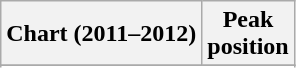<table class="wikitable sortable">
<tr>
<th>Chart (2011–2012)</th>
<th>Peak<br>position</th>
</tr>
<tr>
</tr>
<tr>
</tr>
<tr>
</tr>
<tr>
</tr>
</table>
